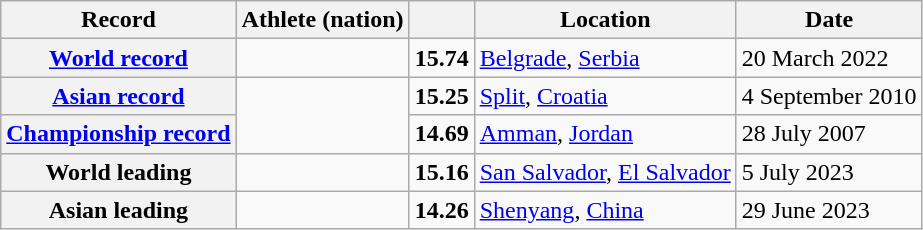<table class="wikitable">
<tr>
<th scope="col">Record</th>
<th scope="col">Athlete (nation)</th>
<th scope="col"></th>
<th scope="col">Location</th>
<th scope="col">Date</th>
</tr>
<tr>
<th scope="row"><a href='#'>World record</a></th>
<td></td>
<td align="center"><strong>15.74</strong></td>
<td><a href='#'>Belgrade</a>, <a href='#'>Serbia</a></td>
<td>20 March 2022</td>
</tr>
<tr>
<th scope="row"><a href='#'>Asian record</a></th>
<td rowspan="2"></td>
<td align="center"><strong>15.25</strong></td>
<td><a href='#'>Split</a>, <a href='#'>Croatia</a></td>
<td>4 September 2010</td>
</tr>
<tr>
<th scope="row"><a href='#'>Championship record</a></th>
<td align="center"><strong>14.69</strong></td>
<td><a href='#'>Amman</a>, <a href='#'>Jordan</a></td>
<td>28 July 2007</td>
</tr>
<tr>
<th scope="row">World leading</th>
<td></td>
<td align="center"><strong>15.16</strong></td>
<td><a href='#'>San Salvador</a>, <a href='#'>El Salvador</a></td>
<td>5 July 2023</td>
</tr>
<tr>
<th scope="row">Asian leading</th>
<td></td>
<td align="center"><strong>14.26</strong></td>
<td><a href='#'>Shenyang</a>, <a href='#'>China</a></td>
<td>29 June 2023</td>
</tr>
</table>
